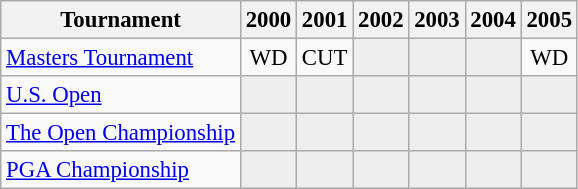<table class="wikitable" style="font-size:95%;text-align:center;">
<tr>
<th>Tournament</th>
<th>2000</th>
<th>2001</th>
<th>2002</th>
<th>2003</th>
<th>2004</th>
<th>2005</th>
</tr>
<tr>
<td align=left><a href='#'>Masters Tournament</a></td>
<td>WD</td>
<td>CUT</td>
<td style="background:#eeeeee;"></td>
<td style="background:#eeeeee;"></td>
<td style="background:#eeeeee;"></td>
<td>WD</td>
</tr>
<tr>
<td align=left><a href='#'>U.S. Open</a></td>
<td style="background:#eeeeee;"></td>
<td style="background:#eeeeee;"></td>
<td style="background:#eeeeee;"></td>
<td style="background:#eeeeee;"></td>
<td style="background:#eeeeee;"></td>
<td style="background:#eeeeee;"></td>
</tr>
<tr>
<td align=left><a href='#'>The Open Championship</a></td>
<td style="background:#eeeeee;"></td>
<td style="background:#eeeeee;"></td>
<td style="background:#eeeeee;"></td>
<td style="background:#eeeeee;"></td>
<td style="background:#eeeeee;"></td>
<td style="background:#eeeeee;"></td>
</tr>
<tr>
<td align=left><a href='#'>PGA Championship</a></td>
<td style="background:#eeeeee;"></td>
<td style="background:#eeeeee;"></td>
<td style="background:#eeeeee;"></td>
<td style="background:#eeeeee;"></td>
<td style="background:#eeeeee;"></td>
<td style="background:#eeeeee;"></td>
</tr>
</table>
